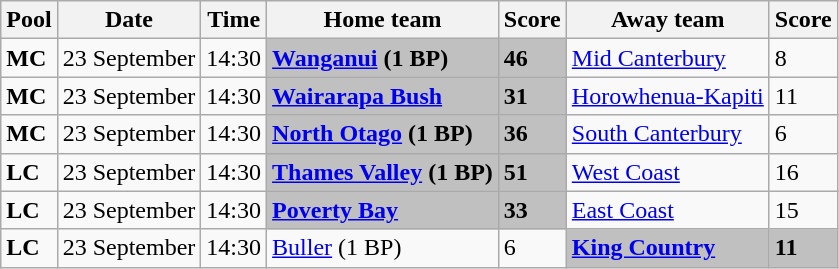<table class="wikitable">
<tr>
<th>Pool</th>
<th>Date</th>
<th>Time</th>
<th>Home team</th>
<th>Score</th>
<th>Away team</th>
<th>Score</th>
</tr>
<tr>
<td><strong>MC</strong></td>
<td>23 September</td>
<td>14:30</td>
<td style="background:silver"><strong><a href='#'>Wanganui</a></strong> <strong>(1 BP)</strong></td>
<td style="background:silver"><strong>46</strong></td>
<td><a href='#'>Mid Canterbury</a></td>
<td>8</td>
</tr>
<tr>
<td><strong>MC</strong></td>
<td>23 September</td>
<td>14:30</td>
<td style="background:silver"><strong><a href='#'>Wairarapa Bush</a></strong></td>
<td style="background:silver"><strong>31</strong></td>
<td><a href='#'>Horowhenua-Kapiti</a></td>
<td>11</td>
</tr>
<tr>
<td><strong>MC</strong></td>
<td>23 September</td>
<td>14:30</td>
<td style="background:silver"><strong><a href='#'>North Otago</a></strong> <strong>(1 BP)</strong></td>
<td style="background:silver"><strong>36</strong></td>
<td><a href='#'>South Canterbury</a></td>
<td>6</td>
</tr>
<tr>
<td><strong>LC</strong></td>
<td>23 September</td>
<td>14:30</td>
<td style="background:silver"><strong><a href='#'>Thames Valley</a></strong> <strong>(1 BP)</strong></td>
<td style="background:silver"><strong>51</strong></td>
<td><a href='#'>West Coast</a></td>
<td>16</td>
</tr>
<tr>
<td><strong>LC</strong></td>
<td>23 September</td>
<td>14:30</td>
<td style="background:silver"><strong><a href='#'>Poverty Bay</a></strong></td>
<td style="background:silver"><strong>33</strong></td>
<td><a href='#'>East Coast</a></td>
<td>15</td>
</tr>
<tr>
<td><strong>LC</strong></td>
<td>23 September</td>
<td>14:30</td>
<td><a href='#'>Buller</a> (1 BP)</td>
<td>6</td>
<td style="background:silver"><strong><a href='#'>King Country</a></strong></td>
<td style="background:silver"><strong>11</strong></td>
</tr>
</table>
